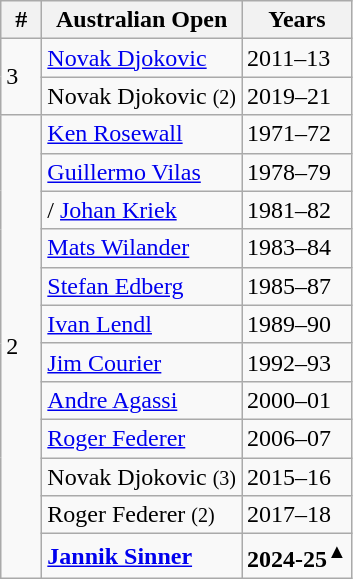<table class="wikitable" style="display:inline-table;">
<tr>
<th width=20>#</th>
<th>Australian Open</th>
<th>Years</th>
</tr>
<tr>
<td rowspan="2">3</td>
<td> <a href='#'>Novak Djokovic</a></td>
<td>2011–13</td>
</tr>
<tr>
<td> Novak Djokovic <small>(2)</small></td>
<td>2019–21</td>
</tr>
<tr>
<td rowspan="12">2</td>
<td> <a href='#'>Ken Rosewall</a></td>
<td>1971–72</td>
</tr>
<tr>
<td> <a href='#'>Guillermo Vilas</a></td>
<td>1978–79</td>
</tr>
<tr>
<td>/ <a href='#'>Johan Kriek</a></td>
<td>1981–82</td>
</tr>
<tr>
<td> <a href='#'>Mats Wilander</a></td>
<td>1983–84</td>
</tr>
<tr>
<td> <a href='#'>Stefan Edberg</a></td>
<td>1985–87</td>
</tr>
<tr>
<td> <a href='#'>Ivan Lendl</a></td>
<td>1989–90</td>
</tr>
<tr>
<td> <a href='#'>Jim Courier</a></td>
<td>1992–93</td>
</tr>
<tr>
<td> <a href='#'>Andre Agassi</a></td>
<td>2000–01</td>
</tr>
<tr>
<td> <a href='#'>Roger Federer</a></td>
<td>2006–07</td>
</tr>
<tr>
<td> Novak Djokovic <small>(3)</small></td>
<td>2015–16</td>
</tr>
<tr>
<td> Roger Federer <small>(2)</small></td>
<td>2017–18</td>
</tr>
<tr>
<td> <strong><a href='#'>Jannik Sinner</a></strong></td>
<td><strong>2024-25<sup>▲</sup></strong></td>
</tr>
</table>
